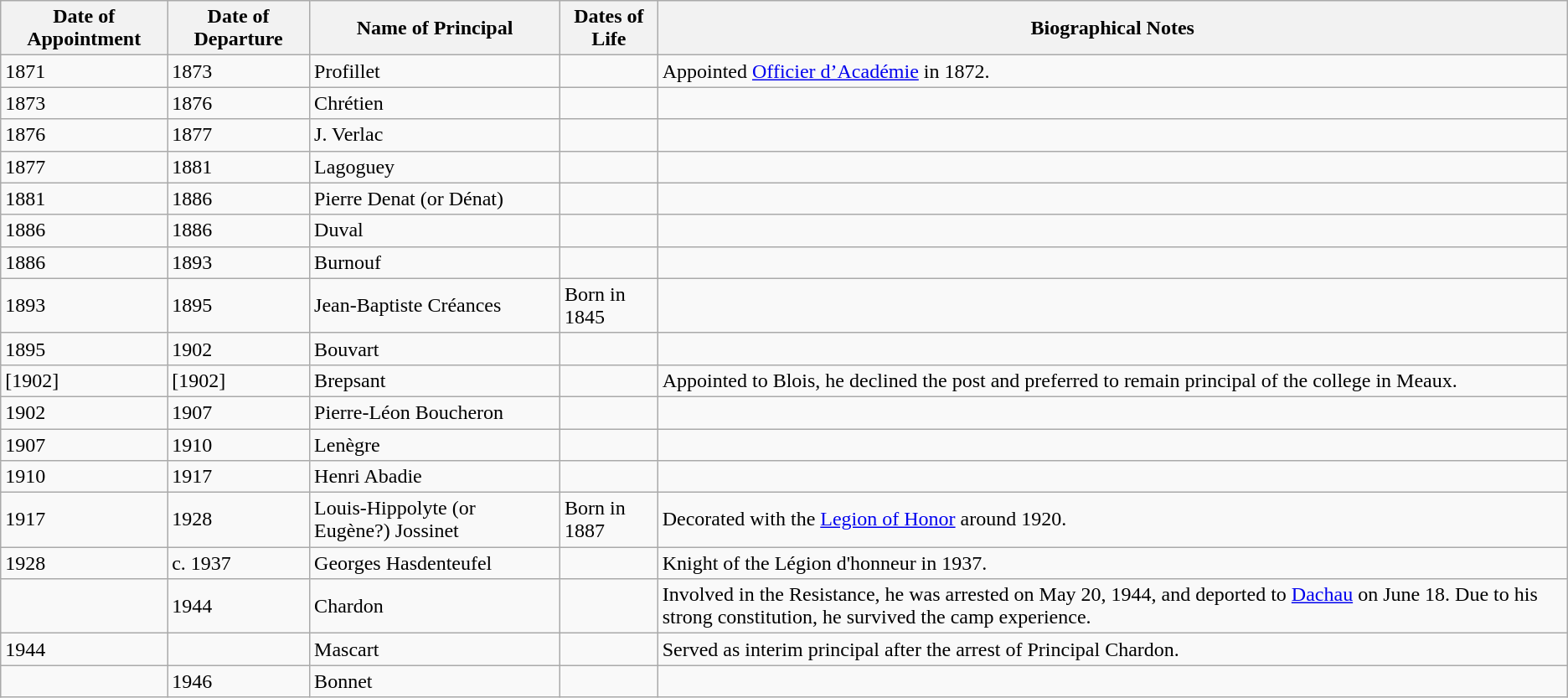<table class="wikitable alternance centre">
<tr>
<th scope="col">Date of Appointment</th>
<th scope="col">Date of Departure</th>
<th scope="col">Name of Principal</th>
<th scope="col">Dates of Life</th>
<th scope="col">Biographical Notes</th>
</tr>
<tr>
<td>1871</td>
<td>1873</td>
<td>Profillet</td>
<td></td>
<td>Appointed <a href='#'>Officier d’Académie</a> in 1872.</td>
</tr>
<tr>
<td>1873</td>
<td>1876</td>
<td>Chrétien</td>
<td></td>
<td></td>
</tr>
<tr>
<td>1876</td>
<td>1877</td>
<td>J. Verlac</td>
<td></td>
<td></td>
</tr>
<tr>
<td>1877</td>
<td>1881</td>
<td>Lagoguey</td>
<td></td>
<td></td>
</tr>
<tr>
<td>1881</td>
<td>1886</td>
<td>Pierre Denat (or Dénat)</td>
<td></td>
<td></td>
</tr>
<tr>
<td>1886</td>
<td>1886</td>
<td>Duval</td>
<td></td>
<td></td>
</tr>
<tr>
<td>1886</td>
<td>1893</td>
<td>Burnouf</td>
<td></td>
<td></td>
</tr>
<tr>
<td>1893</td>
<td>1895</td>
<td>Jean-Baptiste Créances</td>
<td>Born in 1845</td>
<td></td>
</tr>
<tr>
<td>1895</td>
<td>1902</td>
<td>Bouvart</td>
<td></td>
<td></td>
</tr>
<tr>
<td>[1902]</td>
<td>[1902]</td>
<td>Brepsant</td>
<td></td>
<td>Appointed to Blois, he declined the post and preferred to remain principal of the college in Meaux.</td>
</tr>
<tr>
<td>1902</td>
<td>1907</td>
<td>Pierre-Léon Boucheron</td>
<td></td>
<td></td>
</tr>
<tr>
<td>1907</td>
<td>1910</td>
<td>Lenègre</td>
<td></td>
<td></td>
</tr>
<tr>
<td>1910</td>
<td>1917</td>
<td>Henri Abadie</td>
<td></td>
<td></td>
</tr>
<tr>
<td>1917</td>
<td>1928</td>
<td>Louis-Hippolyte (or Eugène?) Jossinet</td>
<td>Born in 1887</td>
<td>Decorated with the <a href='#'>Legion of Honor</a> around 1920.</td>
</tr>
<tr>
<td>1928</td>
<td>c. 1937</td>
<td>Georges Hasdenteufel</td>
<td></td>
<td>Knight of the Légion d'honneur in 1937.</td>
</tr>
<tr>
<td></td>
<td>1944</td>
<td>Chardon</td>
<td></td>
<td>Involved in the Resistance, he was arrested on May 20, 1944, and deported to <a href='#'>Dachau</a> on June 18. Due to his strong constitution, he survived the camp experience.</td>
</tr>
<tr>
<td>1944</td>
<td></td>
<td>Mascart</td>
<td></td>
<td>Served as interim principal after the arrest of Principal Chardon.</td>
</tr>
<tr>
<td></td>
<td>1946</td>
<td>Bonnet</td>
<td></td>
<td></td>
</tr>
</table>
